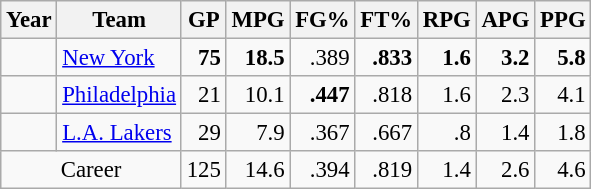<table class="wikitable sortable" style="font-size:95%; text-align:right;">
<tr>
<th>Year</th>
<th>Team</th>
<th>GP</th>
<th>MPG</th>
<th>FG%</th>
<th>FT%</th>
<th>RPG</th>
<th>APG</th>
<th>PPG</th>
</tr>
<tr>
<td style="text-align:left;"></td>
<td style="text-align:left;"><a href='#'>New York</a></td>
<td><strong>75</strong></td>
<td><strong>18.5</strong></td>
<td>.389</td>
<td><strong>.833</strong></td>
<td><strong>1.6</strong></td>
<td><strong>3.2</strong></td>
<td><strong>5.8</strong></td>
</tr>
<tr>
<td style="text-align:left;"></td>
<td style="text-align:left;"><a href='#'>Philadelphia</a></td>
<td>21</td>
<td>10.1</td>
<td><strong>.447</strong></td>
<td>.818</td>
<td>1.6</td>
<td>2.3</td>
<td>4.1</td>
</tr>
<tr>
<td style="text-align:left;"></td>
<td style="text-align:left;"><a href='#'>L.A. Lakers</a></td>
<td>29</td>
<td>7.9</td>
<td>.367</td>
<td>.667</td>
<td>.8</td>
<td>1.4</td>
<td>1.8</td>
</tr>
<tr class="sortbottom">
<td style="text-align:center;" colspan="2">Career</td>
<td>125</td>
<td>14.6</td>
<td>.394</td>
<td>.819</td>
<td>1.4</td>
<td>2.6</td>
<td>4.6</td>
</tr>
</table>
